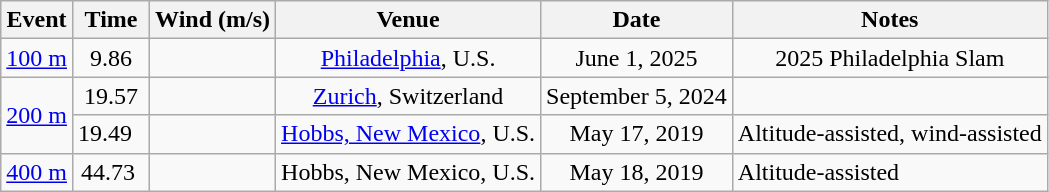<table class=wikitable style=text-align:center>
<tr>
<th>Event</th>
<th>Time</th>
<th>Wind (m/s)</th>
<th>Venue</th>
<th>Date</th>
<th>Notes</th>
</tr>
<tr>
<td><a href='#'>100 m</a></td>
<td>9.86</td>
<td></td>
<td><a href='#'>Philadelphia</a>, U.S.</td>
<td>June 1, 2025</td>
<td>2025 Philadelphia Slam</td>
</tr>
<tr>
<td rowspan=2><a href='#'>200 m</a></td>
<td>19.57</td>
<td></td>
<td><a href='#'>Zurich</a>, Switzerland</td>
<td>September 5, 2024</td>
<td></td>
</tr>
<tr>
<td>19.49  </td>
<td></td>
<td><a href='#'>Hobbs, New Mexico</a>, U.S.</td>
<td>May 17, 2019</td>
<td align=left>Altitude-assisted, wind-assisted</td>
</tr>
<tr>
<td><a href='#'>400 m</a></td>
<td>44.73 </td>
<td></td>
<td>Hobbs, New Mexico, U.S.</td>
<td>May 18, 2019</td>
<td align=left>Altitude-assisted</td>
</tr>
</table>
